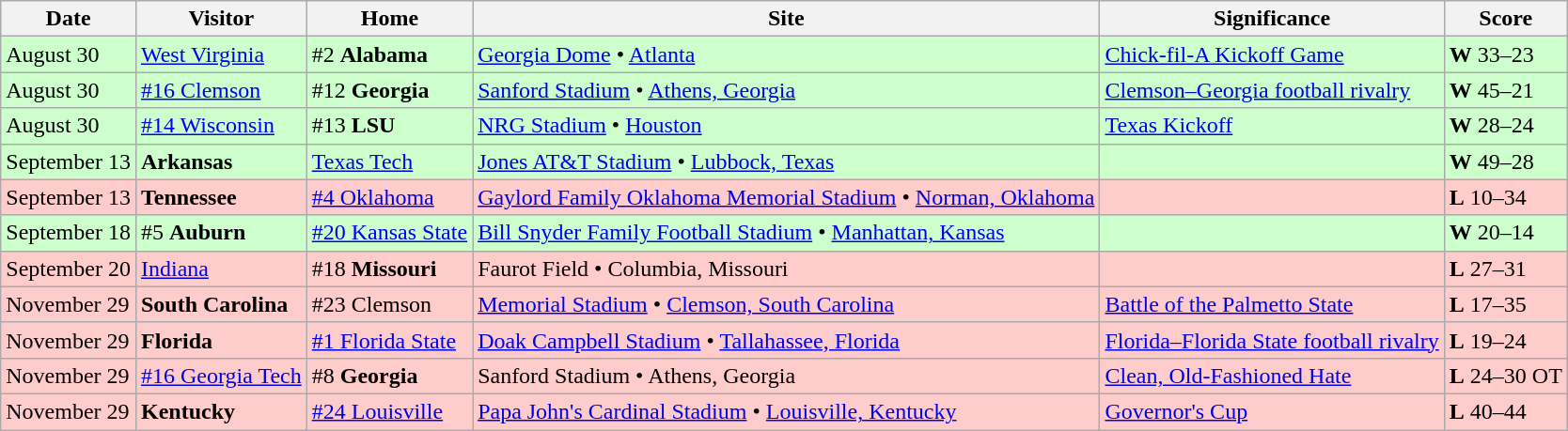<table class="wikitable">
<tr>
<th>Date</th>
<th>Visitor</th>
<th>Home</th>
<th>Site</th>
<th>Significance</th>
<th>Score</th>
</tr>
<tr bgcolor=#ccffcc>
<td>August 30</td>
<td><a href='#'>West Virginia</a></td>
<td>#2 <strong>Alabama</strong></td>
<td><a href='#'>Georgia Dome</a> • <a href='#'>Atlanta</a></td>
<td><a href='#'>Chick-fil-A Kickoff Game</a></td>
<td><strong>W</strong> 33–23</td>
</tr>
<tr bgcolor=ccffcc>
<td>August 30</td>
<td><a href='#'>#16 Clemson</a></td>
<td>#12 <strong>Georgia</strong></td>
<td><a href='#'>Sanford Stadium</a> • <a href='#'>Athens, Georgia</a></td>
<td><a href='#'>Clemson–Georgia football rivalry</a></td>
<td><strong>W</strong> 45–21</td>
</tr>
<tr bgcolor=ccffcc>
<td>August 30</td>
<td><a href='#'>#14 Wisconsin</a></td>
<td>#13 <strong>LSU</strong></td>
<td><a href='#'>NRG Stadium</a> • <a href='#'>Houston</a></td>
<td><a href='#'>Texas Kickoff</a></td>
<td><strong>W</strong> 28–24</td>
</tr>
<tr bgcolor=ccffcc>
<td>September 13</td>
<td><strong>Arkansas</strong></td>
<td><a href='#'>Texas Tech</a></td>
<td><a href='#'>Jones AT&T Stadium</a> • <a href='#'>Lubbock, Texas</a></td>
<td></td>
<td><strong>W</strong> 49–28</td>
</tr>
<tr bgcolor=ffcccc>
<td>September 13</td>
<td><strong>Tennessee</strong></td>
<td><a href='#'>#4 Oklahoma</a></td>
<td><a href='#'>Gaylord Family Oklahoma Memorial Stadium</a> • <a href='#'>Norman, Oklahoma</a></td>
<td></td>
<td><strong>L</strong> 10–34</td>
</tr>
<tr bgcolor=#ccffcc>
<td>September 18</td>
<td>#5 <strong>Auburn</strong></td>
<td><a href='#'>#20 Kansas State</a></td>
<td><a href='#'>Bill Snyder Family Football Stadium</a> • <a href='#'>Manhattan, Kansas</a></td>
<td></td>
<td><strong>W</strong> 20–14</td>
</tr>
<tr bgcolor=ffcccc>
<td>September 20</td>
<td><a href='#'>Indiana</a></td>
<td>#18 <strong>Missouri</strong></td>
<td>Faurot Field • Columbia, Missouri</td>
<td></td>
<td><strong>L</strong> 27–31</td>
</tr>
<tr bgcolor=ffcccc>
<td>November 29</td>
<td><strong>South Carolina</strong></td>
<td>#23 Clemson</td>
<td><a href='#'>Memorial Stadium</a> • <a href='#'>Clemson, South Carolina</a></td>
<td><a href='#'>Battle of the Palmetto State</a></td>
<td><strong>L</strong> 17–35</td>
</tr>
<tr bgcolor=ffcccc>
<td>November 29</td>
<td><strong>Florida</strong></td>
<td><a href='#'>#1 Florida State</a></td>
<td><a href='#'>Doak Campbell Stadium</a> • <a href='#'>Tallahassee, Florida</a></td>
<td><a href='#'>Florida–Florida State football rivalry</a></td>
<td><strong>L</strong> 19–24</td>
</tr>
<tr bgcolor=ffcccc>
<td>November 29</td>
<td><a href='#'>#16 Georgia Tech</a></td>
<td>#8 <strong>Georgia</strong></td>
<td>Sanford Stadium • Athens, Georgia</td>
<td><a href='#'>Clean, Old-Fashioned Hate</a></td>
<td><strong>L</strong> 24–30 OT</td>
</tr>
<tr bgcolor=ffcccc>
<td>November 29</td>
<td><strong>Kentucky</strong></td>
<td><a href='#'>#24 Louisville</a></td>
<td><a href='#'>Papa John's Cardinal Stadium</a> • <a href='#'>Louisville, Kentucky</a></td>
<td><a href='#'>Governor's Cup</a></td>
<td><strong>L</strong> 40–44</td>
</tr>
</table>
